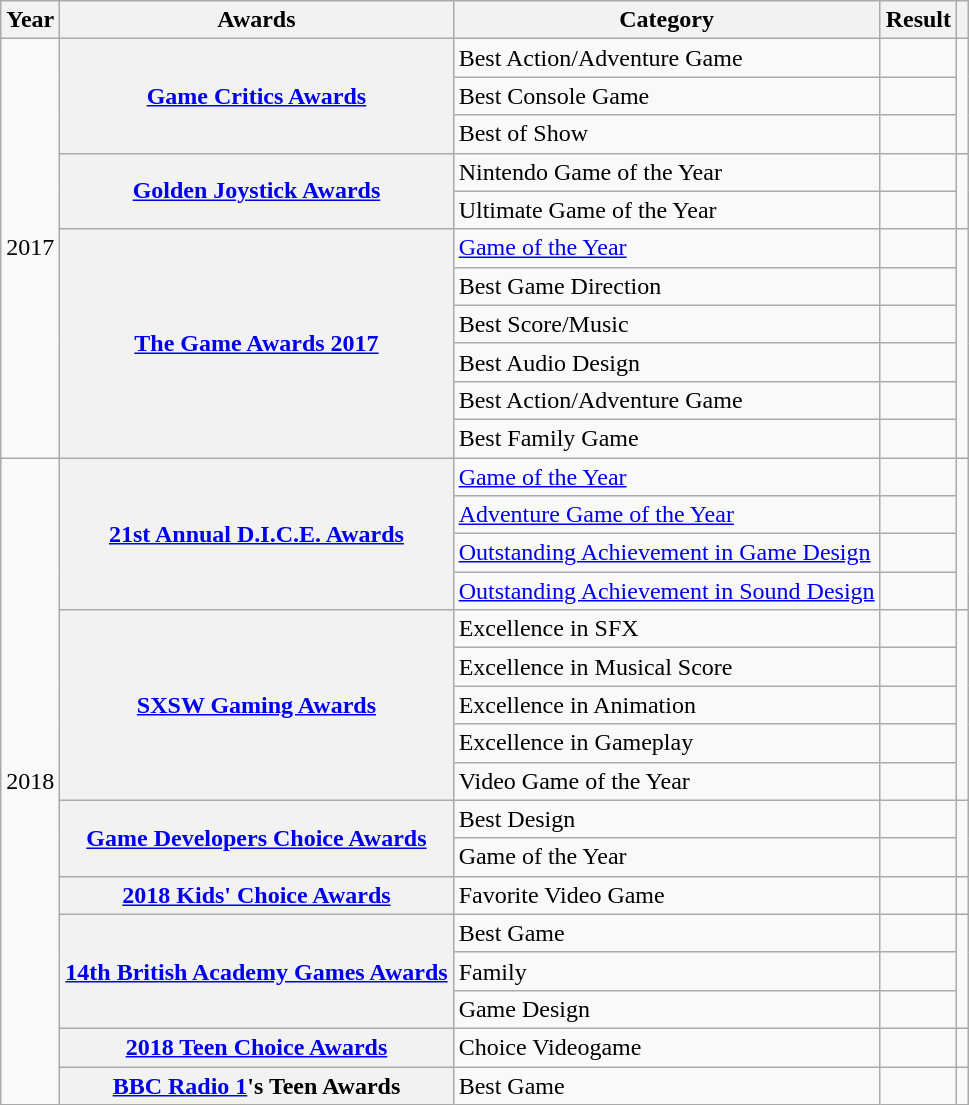<table class="wikitable sortable plainrowheaders">
<tr>
<th scope="col">Year</th>
<th scope="col">Awards</th>
<th scope="col">Category</th>
<th scope="col">Result</th>
<th scope="col" class="unsortable"></th>
</tr>
<tr>
<td rowspan="11">2017</td>
<th scope="row" rowspan="3"><a href='#'>Game Critics Awards</a></th>
<td>Best Action/Adventure Game</td>
<td></td>
<td rowspan="3" style="text-align:center;"></td>
</tr>
<tr>
<td>Best Console Game</td>
<td></td>
</tr>
<tr>
<td>Best of Show</td>
<td></td>
</tr>
<tr>
<th scope="row" rowspan="2"><a href='#'>Golden Joystick Awards</a></th>
<td>Nintendo Game of the Year</td>
<td></td>
<td rowspan="2" style="text-align:center;"></td>
</tr>
<tr>
<td>Ultimate Game of the Year</td>
<td></td>
</tr>
<tr>
<th scope="row" rowspan="6"><a href='#'>The Game Awards 2017</a></th>
<td><a href='#'>Game of the Year</a></td>
<td></td>
<td rowspan="6" style="text-align:center;"></td>
</tr>
<tr>
<td>Best Game Direction</td>
<td></td>
</tr>
<tr>
<td>Best Score/Music</td>
<td></td>
</tr>
<tr>
<td>Best Audio Design</td>
<td></td>
</tr>
<tr>
<td>Best Action/Adventure Game</td>
<td></td>
</tr>
<tr>
<td>Best Family Game</td>
<td></td>
</tr>
<tr>
<td rowspan="17">2018</td>
<th rowspan="4" scope="row"><a href='#'>21st Annual D.I.C.E. Awards</a></th>
<td><a href='#'>Game of the Year</a></td>
<td></td>
<td rowspan="4" style="text-align:center;"></td>
</tr>
<tr>
<td><a href='#'>Adventure Game of the Year</a></td>
<td></td>
</tr>
<tr>
<td><a href='#'>Outstanding Achievement in Game Design</a></td>
<td></td>
</tr>
<tr>
<td><a href='#'>Outstanding Achievement in Sound Design</a></td>
<td></td>
</tr>
<tr>
<th scope="row" rowspan="5"><a href='#'>SXSW Gaming Awards</a></th>
<td>Excellence in SFX</td>
<td></td>
<td rowspan="5" style="text-align:center;"></td>
</tr>
<tr>
<td>Excellence in Musical Score</td>
<td></td>
</tr>
<tr>
<td>Excellence in Animation</td>
<td></td>
</tr>
<tr>
<td>Excellence in Gameplay</td>
<td></td>
</tr>
<tr>
<td>Video Game of the Year</td>
<td></td>
</tr>
<tr>
<th scope="row" rowspan="2"><a href='#'>Game Developers Choice Awards</a></th>
<td>Best Design</td>
<td></td>
<td rowspan="2" style="text-align:center;"></td>
</tr>
<tr>
<td>Game of the Year</td>
<td></td>
</tr>
<tr>
<th scope="row" rowspan="1"><a href='#'>2018 Kids' Choice Awards</a></th>
<td>Favorite Video Game</td>
<td></td>
<td rowspan="1" style="text-align:center;"></td>
</tr>
<tr>
<th scope="row" rowspan="3"><a href='#'>14th British Academy Games Awards</a></th>
<td>Best Game</td>
<td></td>
<td rowspan="3" style="text-align:center;"></td>
</tr>
<tr>
<td>Family</td>
<td></td>
</tr>
<tr>
<td>Game Design</td>
<td></td>
</tr>
<tr>
<th scope="row" rowspan="1"><a href='#'>2018 Teen Choice Awards</a></th>
<td>Choice Videogame</td>
<td></td>
<td rowspan="1" style="text-align:center;"></td>
</tr>
<tr>
<th scope="row" rowspan="1"><a href='#'>BBC Radio 1</a>'s Teen Awards</th>
<td>Best Game</td>
<td></td>
<td rowspan="1" style="text-align:center;"></td>
</tr>
</table>
